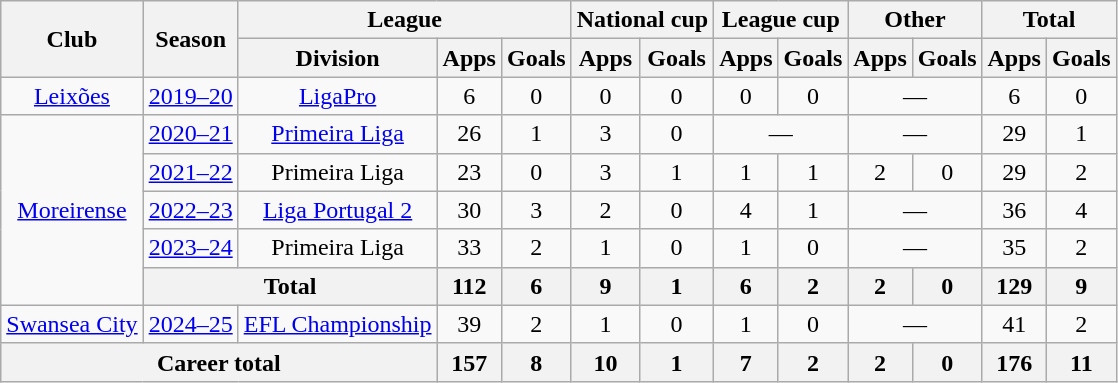<table class="wikitable" style="text-align: center">
<tr>
<th rowspan="2">Club</th>
<th rowspan="2">Season</th>
<th colspan="3">League</th>
<th colspan="2">National cup</th>
<th colspan="2">League cup</th>
<th colspan="2">Other</th>
<th colspan="2">Total</th>
</tr>
<tr>
<th>Division</th>
<th>Apps</th>
<th>Goals</th>
<th>Apps</th>
<th>Goals</th>
<th>Apps</th>
<th>Goals</th>
<th>Apps</th>
<th>Goals</th>
<th>Apps</th>
<th>Goals</th>
</tr>
<tr>
<td><a href='#'>Leixões</a></td>
<td><a href='#'>2019–20</a></td>
<td><a href='#'>LigaPro</a></td>
<td>6</td>
<td>0</td>
<td>0</td>
<td>0</td>
<td>0</td>
<td>0</td>
<td colspan="2">—</td>
<td>6</td>
<td>0</td>
</tr>
<tr>
<td rowspan="5"><a href='#'>Moreirense</a></td>
<td><a href='#'>2020–21</a></td>
<td><a href='#'>Primeira Liga</a></td>
<td>26</td>
<td>1</td>
<td>3</td>
<td>0</td>
<td colspan="2">—</td>
<td colspan="2">—</td>
<td>29</td>
<td>1</td>
</tr>
<tr>
<td><a href='#'>2021–22</a></td>
<td>Primeira Liga</td>
<td>23</td>
<td>0</td>
<td>3</td>
<td>1</td>
<td>1</td>
<td>1</td>
<td>2</td>
<td>0</td>
<td>29</td>
<td>2</td>
</tr>
<tr>
<td><a href='#'>2022–23</a></td>
<td><a href='#'>Liga Portugal 2</a></td>
<td>30</td>
<td>3</td>
<td>2</td>
<td>0</td>
<td>4</td>
<td>1</td>
<td colspan="2">—</td>
<td>36</td>
<td>4</td>
</tr>
<tr>
<td><a href='#'>2023–24</a></td>
<td>Primeira Liga</td>
<td>33</td>
<td>2</td>
<td>1</td>
<td>0</td>
<td>1</td>
<td>0</td>
<td colspan="2">—</td>
<td>35</td>
<td>2</td>
</tr>
<tr>
<th colspan="2">Total</th>
<th>112</th>
<th>6</th>
<th>9</th>
<th>1</th>
<th>6</th>
<th>2</th>
<th>2</th>
<th>0</th>
<th>129</th>
<th>9</th>
</tr>
<tr>
<td><a href='#'>Swansea City</a></td>
<td><a href='#'>2024–25</a></td>
<td><a href='#'>EFL Championship</a></td>
<td>39</td>
<td>2</td>
<td>1</td>
<td>0</td>
<td>1</td>
<td>0</td>
<td colspan="2">—</td>
<td>41</td>
<td>2</td>
</tr>
<tr>
<th colspan="3"><strong>Career total</strong></th>
<th>157</th>
<th>8</th>
<th>10</th>
<th>1</th>
<th>7</th>
<th>2</th>
<th>2</th>
<th>0</th>
<th>176</th>
<th>11</th>
</tr>
</table>
